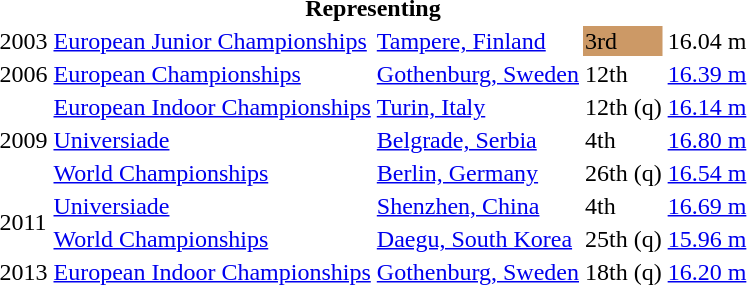<table>
<tr>
<th colspan="5">Representing </th>
</tr>
<tr>
<td>2003</td>
<td><a href='#'>European Junior Championships</a></td>
<td><a href='#'>Tampere, Finland</a></td>
<td bgcolor=cc9966>3rd</td>
<td>16.04 m</td>
</tr>
<tr>
<td>2006</td>
<td><a href='#'>European Championships</a></td>
<td><a href='#'>Gothenburg, Sweden</a></td>
<td>12th</td>
<td><a href='#'>16.39 m</a></td>
</tr>
<tr>
<td rowspan=3>2009</td>
<td><a href='#'>European Indoor Championships</a></td>
<td><a href='#'>Turin, Italy</a></td>
<td>12th (q)</td>
<td><a href='#'>16.14 m</a></td>
</tr>
<tr>
<td><a href='#'>Universiade</a></td>
<td><a href='#'>Belgrade, Serbia</a></td>
<td>4th</td>
<td><a href='#'>16.80 m</a></td>
</tr>
<tr>
<td><a href='#'>World Championships</a></td>
<td><a href='#'>Berlin, Germany</a></td>
<td>26th (q)</td>
<td><a href='#'>16.54 m</a></td>
</tr>
<tr>
<td rowspan=2>2011</td>
<td><a href='#'>Universiade</a></td>
<td><a href='#'>Shenzhen, China</a></td>
<td>4th</td>
<td><a href='#'>16.69 m</a></td>
</tr>
<tr>
<td><a href='#'>World Championships</a></td>
<td><a href='#'>Daegu, South Korea</a></td>
<td>25th (q)</td>
<td><a href='#'>15.96 m</a></td>
</tr>
<tr>
<td>2013</td>
<td><a href='#'>European Indoor Championships</a></td>
<td><a href='#'>Gothenburg, Sweden</a></td>
<td>18th (q)</td>
<td><a href='#'>16.20 m</a></td>
</tr>
</table>
